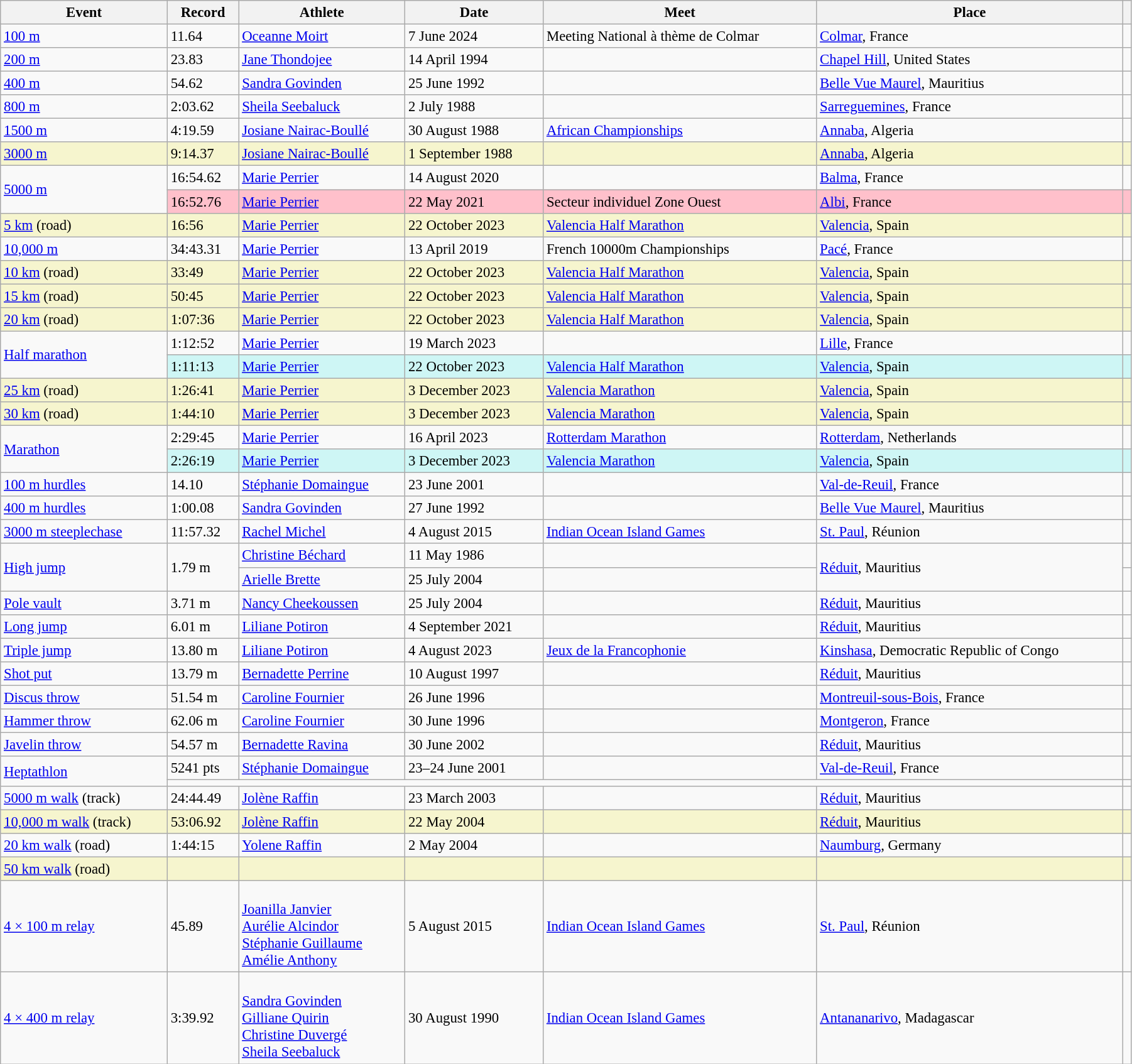<table class="wikitable" style="font-size:95%; width: 95%;">
<tr>
<th>Event</th>
<th>Record</th>
<th>Athlete</th>
<th>Date</th>
<th>Meet</th>
<th>Place</th>
<th></th>
</tr>
<tr>
<td><a href='#'>100 m</a></td>
<td>11.64 </td>
<td><a href='#'>Oceanne Moirt</a></td>
<td>7 June 2024</td>
<td>Meeting National à thème de Colmar</td>
<td><a href='#'>Colmar</a>, France</td>
<td></td>
</tr>
<tr>
<td><a href='#'>200 m</a></td>
<td>23.83 </td>
<td><a href='#'>Jane Thondojee</a></td>
<td>14 April 1994</td>
<td></td>
<td><a href='#'>Chapel Hill</a>, United States</td>
<td></td>
</tr>
<tr>
<td><a href='#'>400 m</a></td>
<td>54.62</td>
<td><a href='#'>Sandra Govinden</a></td>
<td>25 June 1992</td>
<td></td>
<td><a href='#'>Belle Vue Maurel</a>, Mauritius</td>
<td></td>
</tr>
<tr>
<td><a href='#'>800 m</a></td>
<td>2:03.62</td>
<td><a href='#'>Sheila Seebaluck</a></td>
<td>2 July 1988</td>
<td></td>
<td><a href='#'>Sarreguemines</a>, France</td>
<td></td>
</tr>
<tr>
<td><a href='#'>1500 m</a></td>
<td>4:19.59</td>
<td><a href='#'>Josiane Nairac-Boullé</a></td>
<td>30 August 1988</td>
<td><a href='#'>African Championships</a></td>
<td><a href='#'>Annaba</a>, Algeria</td>
<td></td>
</tr>
<tr style="background:#f6F5CE;">
<td><a href='#'>3000 m</a></td>
<td>9:14.37</td>
<td><a href='#'>Josiane Nairac-Boullé</a></td>
<td>1 September 1988</td>
<td></td>
<td><a href='#'>Annaba</a>, Algeria</td>
<td></td>
</tr>
<tr>
<td rowspan=2><a href='#'>5000 m</a></td>
<td>16:54.62</td>
<td><a href='#'>Marie Perrier</a></td>
<td>14 August 2020</td>
<td></td>
<td><a href='#'>Balma</a>, France</td>
<td></td>
</tr>
<tr style="background:pink">
<td>16:52.76</td>
<td><a href='#'>Marie Perrier</a></td>
<td>22 May 2021</td>
<td>Secteur individuel Zone Ouest</td>
<td><a href='#'>Albi</a>, France</td>
<td></td>
</tr>
<tr style="background:#f6F5CE;">
<td><a href='#'>5 km</a> (road)</td>
<td>16:56</td>
<td><a href='#'>Marie Perrier</a></td>
<td>22 October 2023</td>
<td><a href='#'>Valencia Half Marathon</a></td>
<td><a href='#'>Valencia</a>, Spain</td>
<td></td>
</tr>
<tr>
<td><a href='#'>10,000 m</a></td>
<td>34:43.31</td>
<td><a href='#'>Marie Perrier</a></td>
<td>13 April 2019</td>
<td>French 10000m Championships</td>
<td><a href='#'>Pacé</a>, France</td>
<td></td>
</tr>
<tr style="background:#f6F5CE;">
<td><a href='#'>10 km</a> (road)</td>
<td>33:49</td>
<td><a href='#'>Marie Perrier</a></td>
<td>22 October 2023</td>
<td><a href='#'>Valencia Half Marathon</a></td>
<td><a href='#'>Valencia</a>, Spain</td>
<td></td>
</tr>
<tr style="background:#f6F5CE;">
<td><a href='#'>15 km</a> (road)</td>
<td>50:45</td>
<td><a href='#'>Marie Perrier</a></td>
<td>22 October 2023</td>
<td><a href='#'>Valencia Half Marathon</a></td>
<td><a href='#'>Valencia</a>, Spain</td>
<td></td>
</tr>
<tr style="background:#f6F5CE;">
<td><a href='#'>20 km</a> (road)</td>
<td>1:07:36</td>
<td><a href='#'>Marie Perrier</a></td>
<td>22 October 2023</td>
<td><a href='#'>Valencia Half Marathon</a></td>
<td><a href='#'>Valencia</a>, Spain</td>
<td></td>
</tr>
<tr>
<td rowspan=2><a href='#'>Half marathon</a></td>
<td>1:12:52</td>
<td><a href='#'>Marie Perrier</a></td>
<td>19 March 2023</td>
<td></td>
<td><a href='#'>Lille</a>, France</td>
<td></td>
</tr>
<tr bgcolor=#CEF6F5>
<td>1:11:13</td>
<td><a href='#'>Marie Perrier</a></td>
<td>22 October 2023</td>
<td><a href='#'>Valencia Half Marathon</a></td>
<td><a href='#'>Valencia</a>, Spain</td>
<td></td>
</tr>
<tr style="background:#f6F5CE;">
<td><a href='#'>25 km</a> (road)</td>
<td>1:26:41</td>
<td><a href='#'>Marie Perrier</a></td>
<td>3 December 2023</td>
<td><a href='#'>Valencia Marathon</a></td>
<td><a href='#'>Valencia</a>, Spain</td>
<td></td>
</tr>
<tr style="background:#f6F5CE;">
<td><a href='#'>30 km</a> (road)</td>
<td>1:44:10</td>
<td><a href='#'>Marie Perrier</a></td>
<td>3 December 2023</td>
<td><a href='#'>Valencia Marathon</a></td>
<td><a href='#'>Valencia</a>, Spain</td>
<td></td>
</tr>
<tr>
<td rowspan=2><a href='#'>Marathon</a></td>
<td>2:29:45</td>
<td><a href='#'>Marie Perrier</a></td>
<td>16 April 2023</td>
<td><a href='#'>Rotterdam Marathon</a></td>
<td><a href='#'>Rotterdam</a>, Netherlands</td>
<td></td>
</tr>
<tr bgcolor=#CEF6F5>
<td>2:26:19</td>
<td><a href='#'>Marie Perrier</a></td>
<td>3 December 2023</td>
<td><a href='#'>Valencia Marathon</a></td>
<td><a href='#'>Valencia</a>, Spain</td>
<td></td>
</tr>
<tr>
<td><a href='#'>100 m hurdles</a></td>
<td>14.10 </td>
<td><a href='#'>Stéphanie Domaingue</a></td>
<td>23 June 2001</td>
<td></td>
<td><a href='#'>Val-de-Reuil</a>, France</td>
<td></td>
</tr>
<tr>
<td><a href='#'>400 m hurdles</a></td>
<td>1:00.08</td>
<td><a href='#'>Sandra Govinden</a></td>
<td>27 June 1992</td>
<td></td>
<td><a href='#'>Belle Vue Maurel</a>, Mauritius</td>
<td></td>
</tr>
<tr>
<td><a href='#'>3000 m steeplechase</a></td>
<td>11:57.32</td>
<td><a href='#'>Rachel Michel</a></td>
<td>4 August 2015</td>
<td><a href='#'>Indian Ocean Island Games</a></td>
<td><a href='#'>St. Paul</a>, Réunion</td>
<td></td>
</tr>
<tr>
<td rowspan=2><a href='#'>High jump</a></td>
<td rowspan=2>1.79 m</td>
<td><a href='#'>Christine Béchard</a></td>
<td>11 May 1986</td>
<td></td>
<td rowspan=2><a href='#'>Réduit</a>, Mauritius</td>
<td></td>
</tr>
<tr>
<td><a href='#'>Arielle Brette</a></td>
<td>25 July 2004</td>
<td></td>
<td></td>
</tr>
<tr>
<td><a href='#'>Pole vault</a></td>
<td>3.71 m</td>
<td><a href='#'>Nancy Cheekoussen</a></td>
<td>25 July 2004</td>
<td></td>
<td><a href='#'>Réduit</a>, Mauritius</td>
<td></td>
</tr>
<tr>
<td><a href='#'>Long jump</a></td>
<td>6.01 m </td>
<td><a href='#'>Liliane Potiron</a></td>
<td>4 September 2021</td>
<td></td>
<td><a href='#'>Réduit</a>, Mauritius</td>
<td></td>
</tr>
<tr>
<td><a href='#'>Triple jump</a></td>
<td>13.80 m </td>
<td><a href='#'>Liliane Potiron</a></td>
<td>4 August 2023</td>
<td><a href='#'>Jeux de la Francophonie</a></td>
<td><a href='#'>Kinshasa</a>, Democratic Republic of Congo</td>
<td></td>
</tr>
<tr>
<td><a href='#'>Shot put</a></td>
<td>13.79 m</td>
<td><a href='#'>Bernadette Perrine</a></td>
<td>10 August 1997</td>
<td></td>
<td><a href='#'>Réduit</a>, Mauritius</td>
<td></td>
</tr>
<tr>
<td><a href='#'>Discus throw</a></td>
<td>51.54 m</td>
<td><a href='#'>Caroline Fournier</a></td>
<td>26 June 1996</td>
<td></td>
<td><a href='#'>Montreuil-sous-Bois</a>, France</td>
<td></td>
</tr>
<tr>
<td><a href='#'>Hammer throw</a></td>
<td>62.06 m</td>
<td><a href='#'>Caroline Fournier</a></td>
<td>30 June 1996</td>
<td></td>
<td><a href='#'>Montgeron</a>, France</td>
<td></td>
</tr>
<tr>
<td><a href='#'>Javelin throw</a></td>
<td>54.57 m</td>
<td><a href='#'>Bernadette Ravina</a></td>
<td>30 June 2002</td>
<td></td>
<td><a href='#'>Réduit</a>, Mauritius</td>
<td></td>
</tr>
<tr>
<td rowspan=2><a href='#'>Heptathlon</a></td>
<td>5241 pts</td>
<td><a href='#'>Stéphanie Domaingue</a></td>
<td>23–24 June 2001</td>
<td></td>
<td><a href='#'>Val-de-Reuil</a>, France</td>
<td></td>
</tr>
<tr>
<td colspan=5></td>
<td></td>
</tr>
<tr>
<td><a href='#'>5000 m walk</a> (track)</td>
<td>24:44.49</td>
<td><a href='#'>Jolène Raffin</a></td>
<td>23 March 2003</td>
<td></td>
<td><a href='#'>Réduit</a>, Mauritius</td>
<td></td>
</tr>
<tr style="background:#f6F5CE;">
<td><a href='#'>10,000 m walk</a> (track)</td>
<td>53:06.92</td>
<td><a href='#'>Jolène Raffin</a></td>
<td>22 May 2004</td>
<td></td>
<td><a href='#'>Réduit</a>, Mauritius</td>
<td></td>
</tr>
<tr>
<td><a href='#'>20 km walk</a> (road)</td>
<td>1:44:15</td>
<td><a href='#'>Yolene Raffin</a></td>
<td>2 May 2004</td>
<td></td>
<td><a href='#'>Naumburg</a>, Germany</td>
<td></td>
</tr>
<tr style="background:#f6F5CE;">
<td><a href='#'>50 km walk</a> (road)</td>
<td></td>
<td></td>
<td></td>
<td></td>
<td></td>
<td></td>
</tr>
<tr>
<td><a href='#'>4 × 100 m relay</a></td>
<td>45.89</td>
<td><br><a href='#'>Joanilla Janvier</a><br><a href='#'>Aurélie Alcindor</a><br><a href='#'>Stéphanie Guillaume</a><br><a href='#'>Amélie Anthony</a></td>
<td>5 August 2015</td>
<td><a href='#'>Indian Ocean Island Games</a></td>
<td><a href='#'>St. Paul</a>, Réunion</td>
<td></td>
</tr>
<tr>
<td><a href='#'>4 × 400 m relay</a></td>
<td>3:39.92</td>
<td><br><a href='#'>Sandra Govinden</a><br><a href='#'>Gilliane Quirin</a><br><a href='#'>Christine Duvergé</a><br><a href='#'>Sheila Seebaluck</a></td>
<td>30 August 1990</td>
<td><a href='#'>Indian Ocean Island Games</a></td>
<td><a href='#'>Antananarivo</a>, Madagascar</td>
<td></td>
</tr>
</table>
